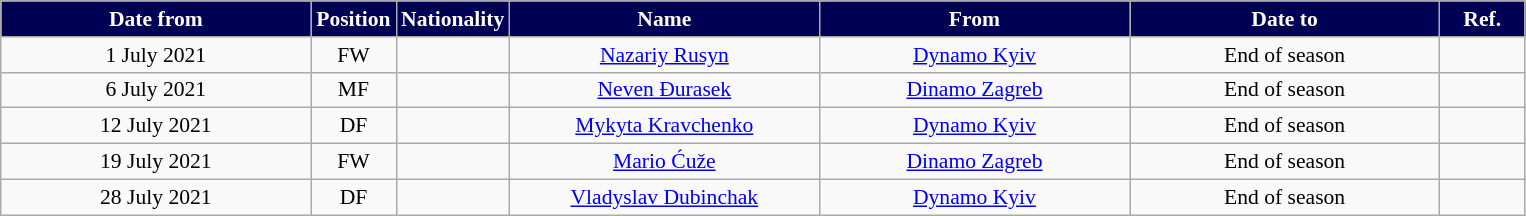<table class="wikitable" style="text-align:center; font-size:90%; ">
<tr>
<th style="background:#000055; color:white; width:200px;">Date from</th>
<th style="background:#000055; color:white; width:50px;">Position</th>
<th style="background:#000055; color:white; width:50px;">Nationality</th>
<th style="background:#000055; color:white; width:200px;">Name</th>
<th style="background:#000055; color:white; width:200px;">From</th>
<th style="background:#000055; color:white; width:200px;">Date to</th>
<th style="background:#000055; color:white; width:50px;">Ref.</th>
</tr>
<tr>
<td>1 July 2021</td>
<td>FW</td>
<td></td>
<td><a href='#'>Nazariy Rusyn</a></td>
<td> <a href='#'>Dynamo Kyiv</a></td>
<td>End of season</td>
<td></td>
</tr>
<tr>
<td>6 July 2021</td>
<td>MF</td>
<td></td>
<td><a href='#'>Neven Đurasek</a></td>
<td> <a href='#'>Dinamo Zagreb</a></td>
<td>End of season</td>
<td></td>
</tr>
<tr>
<td>12 July 2021</td>
<td>DF</td>
<td></td>
<td><a href='#'>Mykyta Kravchenko</a></td>
<td> <a href='#'>Dynamo Kyiv</a></td>
<td>End of season</td>
<td></td>
</tr>
<tr>
<td>19 July 2021</td>
<td>FW</td>
<td></td>
<td><a href='#'>Mario Ćuže</a></td>
<td> <a href='#'>Dinamo Zagreb</a></td>
<td>End of season</td>
<td></td>
</tr>
<tr>
<td>28 July 2021</td>
<td>DF</td>
<td></td>
<td><a href='#'>Vladyslav Dubinchak</a></td>
<td> <a href='#'>Dynamo Kyiv</a></td>
<td>End of season</td>
<td></td>
</tr>
</table>
